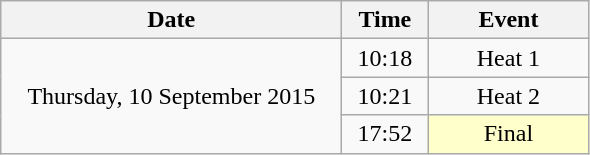<table class = "wikitable" style="text-align:center;">
<tr>
<th width=220>Date</th>
<th width=50>Time</th>
<th width=100>Event</th>
</tr>
<tr>
<td rowspan=3>Thursday, 10 September 2015</td>
<td>10:18</td>
<td>Heat 1</td>
</tr>
<tr>
<td>10:21</td>
<td>Heat 2</td>
</tr>
<tr>
<td>17:52</td>
<td bgcolor=ffffcc>Final</td>
</tr>
</table>
